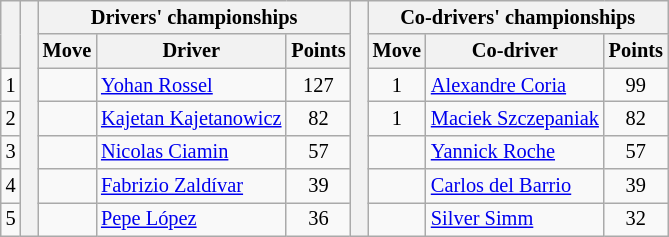<table class="wikitable" style="font-size:85%;">
<tr>
<th rowspan="2"></th>
<th rowspan="7" style="width:5px;"></th>
<th colspan="3">Drivers' championships</th>
<th rowspan="7" style="width:5px;"></th>
<th colspan="3" nowrap>Co-drivers' championships</th>
</tr>
<tr>
<th>Move</th>
<th>Driver</th>
<th>Points</th>
<th>Move</th>
<th>Co-driver</th>
<th>Points</th>
</tr>
<tr>
<td align="center">1</td>
<td align="center"></td>
<td><a href='#'>Yohan Rossel</a></td>
<td align="center">127</td>
<td align="center"> 1</td>
<td><a href='#'>Alexandre Coria</a></td>
<td align="center">99</td>
</tr>
<tr>
<td align="center">2</td>
<td align="center"></td>
<td><a href='#'>Kajetan Kajetanowicz</a></td>
<td align="center">82</td>
<td align="center"> 1</td>
<td><a href='#'>Maciek Szczepaniak</a></td>
<td align="center">82</td>
</tr>
<tr>
<td align="center">3</td>
<td align="center"></td>
<td><a href='#'>Nicolas Ciamin</a></td>
<td align="center">57</td>
<td align="center"></td>
<td><a href='#'>Yannick Roche</a></td>
<td align="center">57</td>
</tr>
<tr>
<td align="center">4</td>
<td align="center"></td>
<td><a href='#'>Fabrizio Zaldívar</a></td>
<td align="center">39</td>
<td align="center"></td>
<td><a href='#'>Carlos del Barrio</a></td>
<td align="center">39</td>
</tr>
<tr>
<td align="center">5</td>
<td align="center"></td>
<td><a href='#'>Pepe López</a></td>
<td align="center">36</td>
<td align="center"></td>
<td><a href='#'>Silver Simm</a></td>
<td align="center">32</td>
</tr>
</table>
